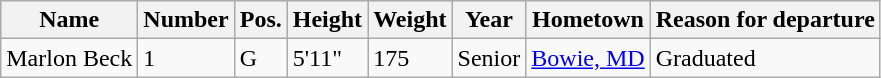<table class="wikitable sortable" border="1">
<tr>
<th>Name</th>
<th>Number</th>
<th>Pos.</th>
<th>Height</th>
<th>Weight</th>
<th>Year</th>
<th>Hometown</th>
<th class="unsortable">Reason for departure</th>
</tr>
<tr>
<td>Marlon Beck</td>
<td>1</td>
<td>G</td>
<td>5'11"</td>
<td>175</td>
<td>Senior</td>
<td><a href='#'>Bowie, MD</a></td>
<td>Graduated</td>
</tr>
</table>
